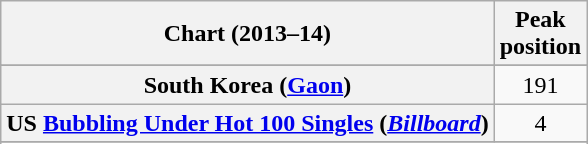<table class="wikitable sortable plainrowheaders" style="text-align:center;">
<tr>
<th>Chart (2013–14)</th>
<th>Peak<br>position</th>
</tr>
<tr>
</tr>
<tr>
</tr>
<tr>
</tr>
<tr>
</tr>
<tr>
<th scope="row">South Korea (<a href='#'>Gaon</a>)</th>
<td align=center>191</td>
</tr>
<tr>
<th scope="row">US <a href='#'>Bubbling Under Hot 100 Singles</a> (<em><a href='#'>Billboard</a></em>)</th>
<td style="text-align:center;">4</td>
</tr>
<tr>
</tr>
<tr>
</tr>
</table>
